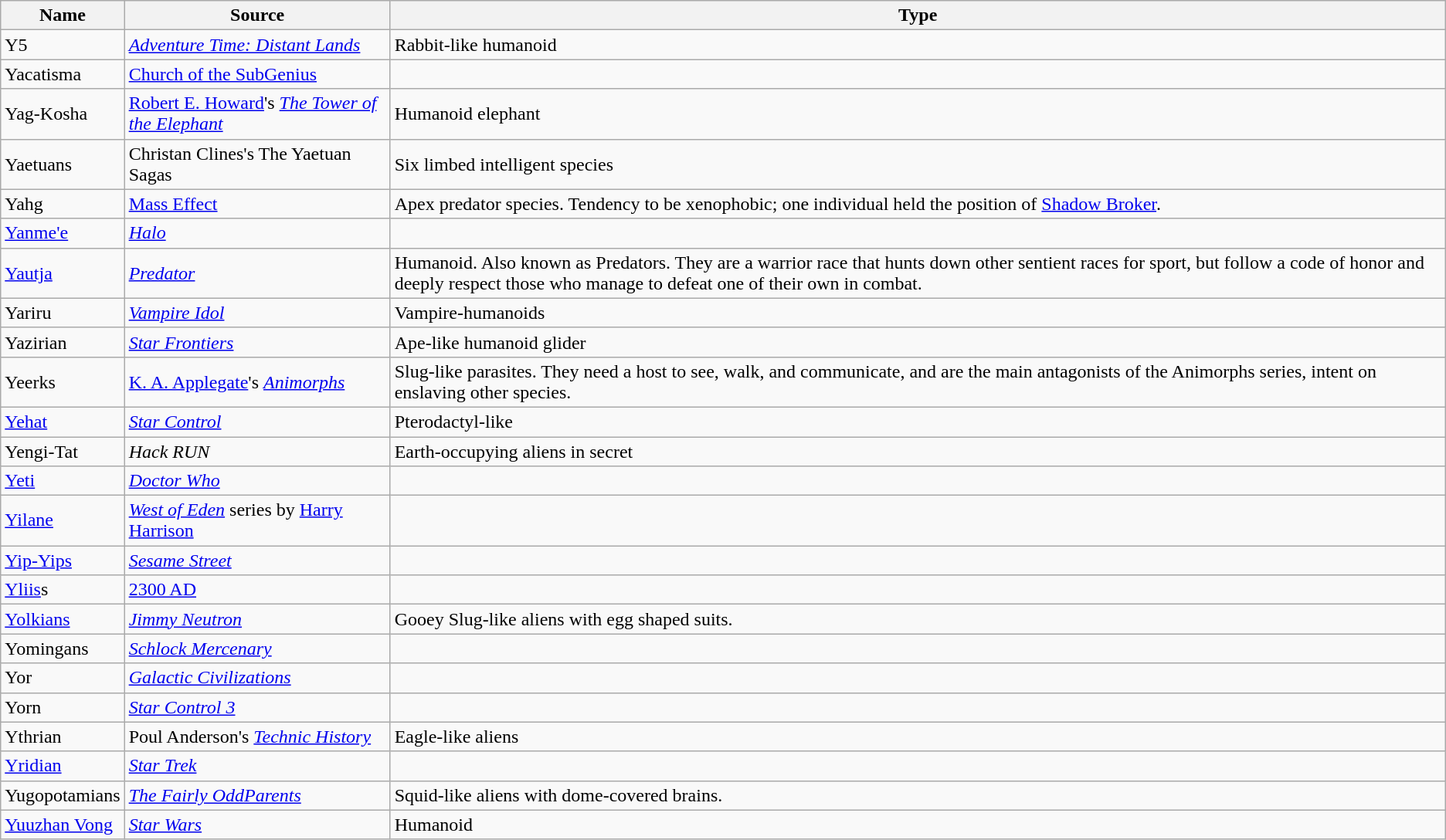<table class="wikitable sortable">
<tr>
<th>Name</th>
<th>Source</th>
<th>Type</th>
</tr>
<tr>
<td>Y5</td>
<td><em><a href='#'>Adventure Time: Distant Lands</a></em></td>
<td>Rabbit-like humanoid</td>
</tr>
<tr>
<td>Yacatisma</td>
<td><a href='#'>Church of the SubGenius</a></td>
<td></td>
</tr>
<tr>
<td>Yag-Kosha</td>
<td><a href='#'>Robert E. Howard</a>'s <em><a href='#'>The Tower of the Elephant</a></em></td>
<td>Humanoid elephant</td>
</tr>
<tr>
<td>Yaetuans</td>
<td>Christan Clines's The Yaetuan Sagas</td>
<td>Six limbed intelligent species</td>
</tr>
<tr>
<td>Yahg</td>
<td><a href='#'>Mass Effect</a></td>
<td>Apex predator species. Tendency to be xenophobic; one individual held the position of <a href='#'>Shadow Broker</a>.</td>
</tr>
<tr>
<td><a href='#'>Yanme'e</a></td>
<td><em><a href='#'>Halo</a></em></td>
<td></td>
</tr>
<tr>
<td><a href='#'>Yautja</a></td>
<td><em><a href='#'>Predator</a></em></td>
<td>Humanoid. Also known as Predators. They are a warrior race that hunts down other sentient races for sport, but follow a code of honor and deeply respect those who manage to defeat one of their own in combat.</td>
</tr>
<tr>
<td>Yariru</td>
<td><em><a href='#'>Vampire Idol</a></em></td>
<td>Vampire-humanoids</td>
</tr>
<tr>
<td>Yazirian</td>
<td><em><a href='#'>Star Frontiers</a></em></td>
<td>Ape-like humanoid glider</td>
</tr>
<tr>
<td>Yeerks</td>
<td><a href='#'>K. A. Applegate</a>'s <em><a href='#'>Animorphs</a></em></td>
<td>Slug-like parasites. They need a host to see, walk, and communicate, and are the main antagonists of the Animorphs series, intent on enslaving other species.</td>
</tr>
<tr>
<td><a href='#'>Yehat</a></td>
<td><em><a href='#'>Star Control</a></em></td>
<td>Pterodactyl-like</td>
</tr>
<tr>
<td>Yengi-Tat</td>
<td><em>Hack RUN</em></td>
<td>Earth-occupying aliens in secret</td>
</tr>
<tr>
<td><a href='#'>Yeti</a></td>
<td><em><a href='#'>Doctor Who</a></em></td>
<td></td>
</tr>
<tr>
<td><a href='#'>Yilane</a></td>
<td><em><a href='#'>West of Eden</a></em> series by <a href='#'>Harry Harrison</a></td>
<td></td>
</tr>
<tr>
<td><a href='#'>Yip-Yips</a></td>
<td><em><a href='#'>Sesame Street</a></em></td>
<td></td>
</tr>
<tr>
<td><a href='#'>Yliis</a>s</td>
<td><a href='#'>2300 AD</a></td>
<td></td>
</tr>
<tr>
<td><a href='#'>Yolkians</a></td>
<td><em><a href='#'>Jimmy Neutron</a></em></td>
<td>Gooey Slug-like aliens with egg shaped suits.</td>
</tr>
<tr>
<td>Yomingans</td>
<td><em><a href='#'>Schlock Mercenary</a></em></td>
<td></td>
</tr>
<tr>
<td>Yor</td>
<td><em><a href='#'>Galactic Civilizations</a></em></td>
<td></td>
</tr>
<tr>
<td>Yorn</td>
<td><em><a href='#'>Star Control 3</a></em></td>
<td></td>
</tr>
<tr>
<td>Ythrian</td>
<td>Poul Anderson's <em><a href='#'>Technic History</a></em></td>
<td>Eagle-like aliens</td>
</tr>
<tr>
<td><a href='#'>Yridian</a></td>
<td><em><a href='#'>Star Trek</a></em></td>
<td></td>
</tr>
<tr>
<td>Yugopotamians</td>
<td><em><a href='#'>The Fairly OddParents</a></em></td>
<td>Squid-like aliens with dome-covered brains.</td>
</tr>
<tr>
<td><a href='#'>Yuuzhan Vong</a></td>
<td><em><a href='#'>Star Wars</a></em></td>
<td>Humanoid</td>
</tr>
</table>
